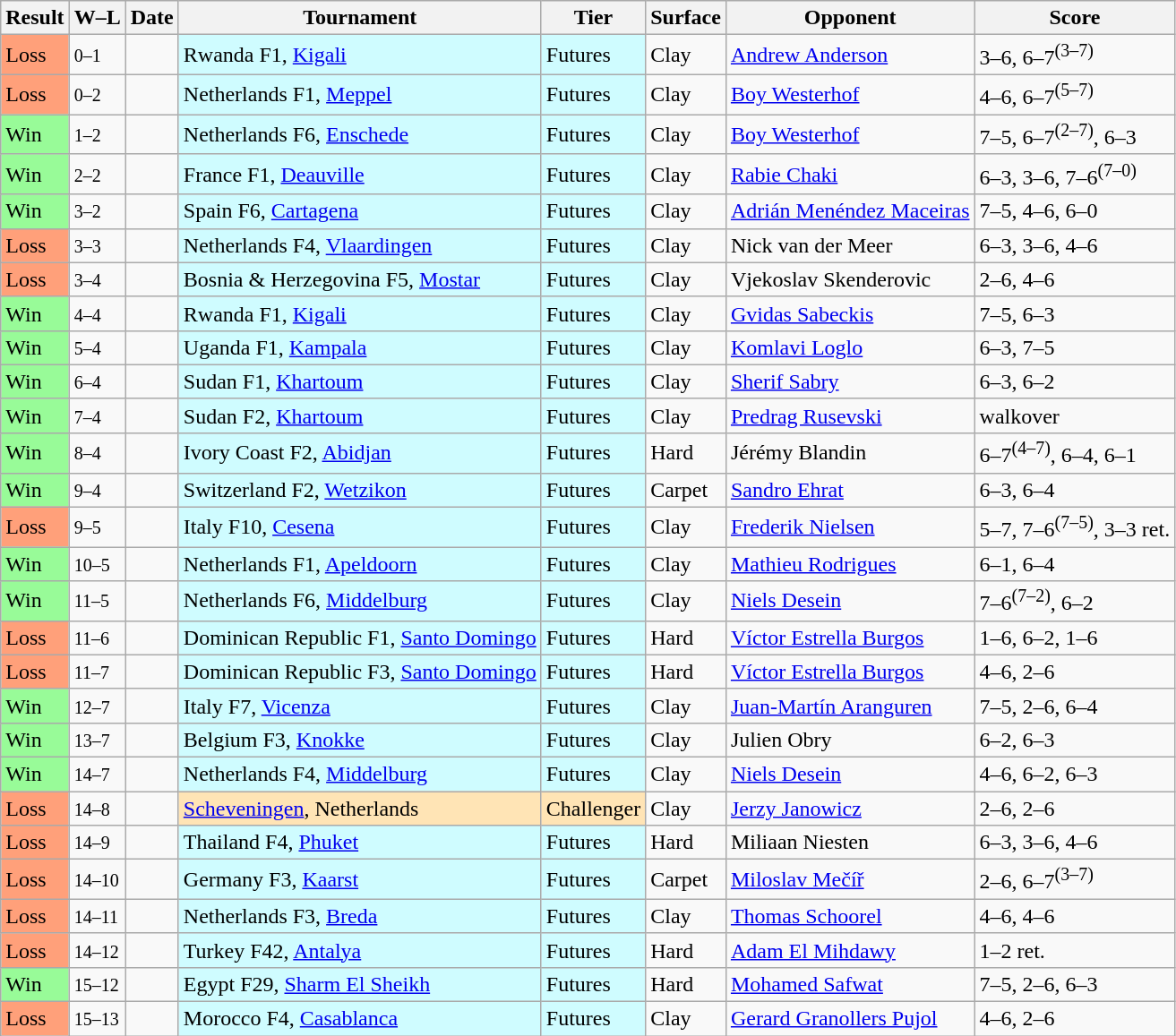<table class="sortable wikitable">
<tr>
<th>Result</th>
<th class=unsortable>W–L</th>
<th>Date</th>
<th>Tournament</th>
<th>Tier</th>
<th>Surface</th>
<th>Opponent</th>
<th class=unsortable>Score</th>
</tr>
<tr>
<td bgcolor=FFA07A>Loss</td>
<td><small>0–1</small></td>
<td></td>
<td style=background:#cffcff>Rwanda F1, <a href='#'>Kigali</a></td>
<td style=background:#cffcff>Futures</td>
<td>Clay</td>
<td> <a href='#'>Andrew Anderson</a></td>
<td>3–6, 6–7<sup>(3–7)</sup></td>
</tr>
<tr>
<td bgcolor=FFA07A>Loss</td>
<td><small>0–2</small></td>
<td></td>
<td style=background:#cffcff>Netherlands F1, <a href='#'>Meppel</a></td>
<td style=background:#cffcff>Futures</td>
<td>Clay</td>
<td> <a href='#'>Boy Westerhof</a></td>
<td>4–6, 6–7<sup>(5–7)</sup></td>
</tr>
<tr>
<td bgcolor=98FB98>Win</td>
<td><small>1–2</small></td>
<td></td>
<td style=background:#cffcff>Netherlands F6, <a href='#'>Enschede</a></td>
<td style=background:#cffcff>Futures</td>
<td>Clay</td>
<td> <a href='#'>Boy Westerhof</a></td>
<td>7–5, 6–7<sup>(2–7)</sup>, 6–3</td>
</tr>
<tr>
<td bgcolor=98FB98>Win</td>
<td><small>2–2</small></td>
<td></td>
<td style=background:#cffcff>France F1, <a href='#'>Deauville</a></td>
<td style=background:#cffcff>Futures</td>
<td>Clay</td>
<td> <a href='#'>Rabie Chaki</a></td>
<td>6–3, 3–6, 7–6<sup>(7–0)</sup></td>
</tr>
<tr>
<td bgcolor=98FB98>Win</td>
<td><small>3–2</small></td>
<td></td>
<td style=background:#cffcff>Spain F6, <a href='#'>Cartagena</a></td>
<td style=background:#cffcff>Futures</td>
<td>Clay</td>
<td> <a href='#'>Adrián Menéndez Maceiras</a></td>
<td>7–5, 4–6, 6–0</td>
</tr>
<tr>
<td bgcolor=FFA07A>Loss</td>
<td><small>3–3</small></td>
<td></td>
<td style=background:#cffcff>Netherlands F4, <a href='#'>Vlaardingen</a></td>
<td style=background:#cffcff>Futures</td>
<td>Clay</td>
<td> Nick van der Meer</td>
<td>6–3, 3–6, 4–6</td>
</tr>
<tr>
<td bgcolor=FFA07A>Loss</td>
<td><small>3–4</small></td>
<td></td>
<td style=background:#cffcff>Bosnia & Herzegovina F5, <a href='#'>Mostar</a></td>
<td style=background:#cffcff>Futures</td>
<td>Clay</td>
<td> Vjekoslav Skenderovic</td>
<td>2–6, 4–6</td>
</tr>
<tr>
<td bgcolor=98FB98>Win</td>
<td><small>4–4</small></td>
<td></td>
<td style=background:#cffcff>Rwanda F1, <a href='#'>Kigali</a></td>
<td style=background:#cffcff>Futures</td>
<td>Clay</td>
<td> <a href='#'>Gvidas Sabeckis</a></td>
<td>7–5, 6–3</td>
</tr>
<tr>
<td bgcolor=98FB98>Win</td>
<td><small>5–4</small></td>
<td></td>
<td style=background:#cffcff>Uganda F1, <a href='#'>Kampala</a></td>
<td style=background:#cffcff>Futures</td>
<td>Clay</td>
<td> <a href='#'>Komlavi Loglo</a></td>
<td>6–3, 7–5</td>
</tr>
<tr>
<td bgcolor=98FB98>Win</td>
<td><small>6–4</small></td>
<td></td>
<td style=background:#cffcff>Sudan F1, <a href='#'>Khartoum</a></td>
<td style=background:#cffcff>Futures</td>
<td>Clay</td>
<td> <a href='#'>Sherif Sabry</a></td>
<td>6–3, 6–2</td>
</tr>
<tr>
<td bgcolor=98FB98>Win</td>
<td><small>7–4</small></td>
<td></td>
<td style=background:#cffcff>Sudan F2, <a href='#'>Khartoum</a></td>
<td style=background:#cffcff>Futures</td>
<td>Clay</td>
<td> <a href='#'>Predrag Rusevski</a></td>
<td>walkover</td>
</tr>
<tr>
<td bgcolor=98FB98>Win</td>
<td><small>8–4</small></td>
<td></td>
<td style=background:#cffcff>Ivory Coast F2, <a href='#'>Abidjan</a></td>
<td style=background:#cffcff>Futures</td>
<td>Hard</td>
<td> Jérémy Blandin</td>
<td>6–7<sup>(4–7)</sup>, 6–4, 6–1</td>
</tr>
<tr>
<td bgcolor=98FB98>Win</td>
<td><small>9–4</small></td>
<td></td>
<td style=background:#cffcff>Switzerland F2, <a href='#'>Wetzikon</a></td>
<td style=background:#cffcff>Futures</td>
<td>Carpet</td>
<td> <a href='#'>Sandro Ehrat</a></td>
<td>6–3, 6–4</td>
</tr>
<tr>
<td bgcolor=FFA07A>Loss</td>
<td><small>9–5</small></td>
<td></td>
<td style=background:#cffcff>Italy F10, <a href='#'>Cesena</a></td>
<td style=background:#cffcff>Futures</td>
<td>Clay</td>
<td> <a href='#'>Frederik Nielsen</a></td>
<td>5–7, 7–6<sup>(7–5)</sup>, 3–3 ret.</td>
</tr>
<tr>
<td bgcolor=98FB98>Win</td>
<td><small>10–5</small></td>
<td></td>
<td style=background:#cffcff>Netherlands F1, <a href='#'>Apeldoorn</a></td>
<td style=background:#cffcff>Futures</td>
<td>Clay</td>
<td> <a href='#'>Mathieu Rodrigues</a></td>
<td>6–1, 6–4</td>
</tr>
<tr>
<td bgcolor=98FB98>Win</td>
<td><small>11–5</small></td>
<td></td>
<td style=background:#cffcff>Netherlands F6, <a href='#'>Middelburg</a></td>
<td style=background:#cffcff>Futures</td>
<td>Clay</td>
<td> <a href='#'>Niels Desein</a></td>
<td>7–6<sup>(7–2)</sup>, 6–2</td>
</tr>
<tr>
<td bgcolor=FFA07A>Loss</td>
<td><small>11–6</small></td>
<td></td>
<td style=background:#cffcff>Dominican Republic F1, <a href='#'>Santo Domingo</a></td>
<td style=background:#cffcff>Futures</td>
<td>Hard</td>
<td> <a href='#'>Víctor Estrella Burgos</a></td>
<td>1–6, 6–2, 1–6</td>
</tr>
<tr>
<td bgcolor=FFA07A>Loss</td>
<td><small>11–7</small></td>
<td></td>
<td style=background:#cffcff>Dominican Republic F3, <a href='#'>Santo Domingo</a></td>
<td style=background:#cffcff>Futures</td>
<td>Hard</td>
<td> <a href='#'>Víctor Estrella Burgos</a></td>
<td>4–6, 2–6</td>
</tr>
<tr>
<td bgcolor=98FB98>Win</td>
<td><small>12–7</small></td>
<td></td>
<td style=background:#cffcff>Italy F7, <a href='#'>Vicenza</a></td>
<td style=background:#cffcff>Futures</td>
<td>Clay</td>
<td> <a href='#'>Juan-Martín Aranguren</a></td>
<td>7–5, 2–6, 6–4</td>
</tr>
<tr>
<td bgcolor=98FB98>Win</td>
<td><small>13–7</small></td>
<td></td>
<td style=background:#cffcff>Belgium F3, <a href='#'>Knokke</a></td>
<td style=background:#cffcff>Futures</td>
<td>Clay</td>
<td> Julien Obry</td>
<td>6–2, 6–3</td>
</tr>
<tr>
<td bgcolor=98FB98>Win</td>
<td><small>14–7</small></td>
<td></td>
<td style=background:#cffcff>Netherlands F4, <a href='#'>Middelburg</a></td>
<td style=background:#cffcff>Futures</td>
<td>Clay</td>
<td> <a href='#'>Niels Desein</a></td>
<td>4–6, 6–2, 6–3</td>
</tr>
<tr>
<td bgcolor=FFA07A>Loss</td>
<td><small>14–8</small></td>
<td></td>
<td style=background:moccasin><a href='#'>Scheveningen</a>, Netherlands</td>
<td style=background:moccasin>Challenger</td>
<td>Clay</td>
<td> <a href='#'>Jerzy Janowicz</a></td>
<td>2–6, 2–6</td>
</tr>
<tr>
<td bgcolor=FFA07A>Loss</td>
<td><small>14–9</small></td>
<td></td>
<td style=background:#cffcff>Thailand F4, <a href='#'>Phuket</a></td>
<td style=background:#cffcff>Futures</td>
<td>Hard</td>
<td> Miliaan Niesten</td>
<td>6–3, 3–6, 4–6</td>
</tr>
<tr>
<td bgcolor=FFA07A>Loss</td>
<td><small>14–10</small></td>
<td></td>
<td style=background:#cffcff>Germany F3, <a href='#'>Kaarst</a></td>
<td style=background:#cffcff>Futures</td>
<td>Carpet</td>
<td> <a href='#'>Miloslav Mečíř</a></td>
<td>2–6, 6–7<sup>(3–7)</sup></td>
</tr>
<tr>
<td bgcolor=FFA07A>Loss</td>
<td><small>14–11</small></td>
<td></td>
<td style=background:#cffcff>Netherlands F3, <a href='#'>Breda</a></td>
<td style=background:#cffcff>Futures</td>
<td>Clay</td>
<td> <a href='#'>Thomas Schoorel</a></td>
<td>4–6, 4–6</td>
</tr>
<tr>
<td bgcolor=FFA07A>Loss</td>
<td><small>14–12</small></td>
<td></td>
<td style=background:#cffcff>Turkey F42, <a href='#'>Antalya</a></td>
<td style=background:#cffcff>Futures</td>
<td>Hard</td>
<td> <a href='#'>Adam El Mihdawy</a></td>
<td>1–2 ret.</td>
</tr>
<tr>
<td bgcolor=98FB98>Win</td>
<td><small>15–12</small></td>
<td></td>
<td style=background:#cffcff>Egypt F29, <a href='#'>Sharm El Sheikh</a></td>
<td style=background:#cffcff>Futures</td>
<td>Hard</td>
<td> <a href='#'>Mohamed Safwat</a></td>
<td>7–5, 2–6, 6–3</td>
</tr>
<tr>
<td bgcolor=FFA07A>Loss</td>
<td><small>15–13</small></td>
<td></td>
<td style=background:#cffcff>Morocco F4, <a href='#'>Casablanca</a></td>
<td style=background:#cffcff>Futures</td>
<td>Clay</td>
<td> <a href='#'>Gerard Granollers Pujol</a></td>
<td>4–6, 2–6</td>
</tr>
</table>
